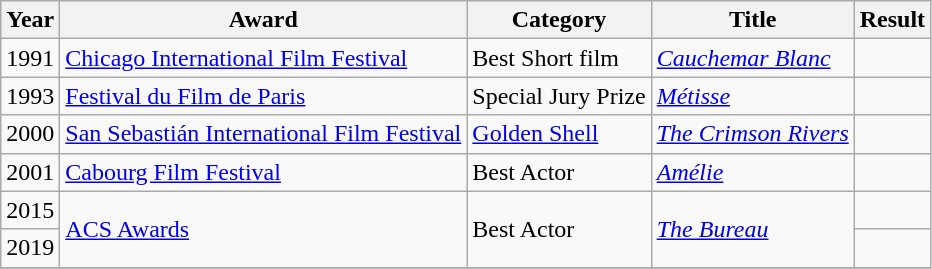<table class="wikitable">
<tr>
<th>Year</th>
<th>Award</th>
<th>Category</th>
<th>Title</th>
<th>Result</th>
</tr>
<tr>
<td>1991</td>
<td><a href='#'>Chicago International Film Festival</a></td>
<td>Best Short film</td>
<td><em><a href='#'>Cauchemar Blanc</a></em></td>
<td></td>
</tr>
<tr>
<td>1993</td>
<td><a href='#'>Festival du Film de Paris</a></td>
<td>Special Jury Prize</td>
<td><em><a href='#'>Métisse</a></em></td>
<td></td>
</tr>
<tr>
<td>2000</td>
<td><a href='#'>San Sebastián International Film Festival</a></td>
<td><a href='#'>Golden Shell</a></td>
<td><em><a href='#'>The Crimson Rivers</a></em></td>
<td></td>
</tr>
<tr>
<td>2001</td>
<td><a href='#'>Cabourg Film Festival</a></td>
<td>Best Actor</td>
<td><em><a href='#'>Amélie</a></em></td>
<td></td>
</tr>
<tr>
<td>2015</td>
<td rowspan=2><a href='#'>ACS Awards</a></td>
<td rowspan=2>Best Actor</td>
<td rowspan=2><em><a href='#'>The Bureau</a></em></td>
<td></td>
</tr>
<tr>
<td>2019</td>
<td></td>
</tr>
<tr>
</tr>
</table>
